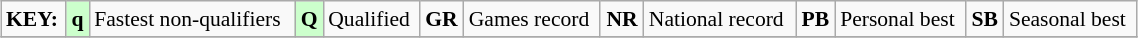<table class="wikitable" style="margin:0.5em auto; font-size:90%;position:relative;" width=60%>
<tr>
<td><strong>KEY:</strong></td>
<td bgcolor=ccffcc align=center><strong>q</strong></td>
<td>Fastest non-qualifiers</td>
<td bgcolor=ccffcc align=center><strong>Q</strong></td>
<td>Qualified</td>
<td align=center><strong>GR</strong></td>
<td>Games record</td>
<td align=center><strong>NR</strong></td>
<td>National record</td>
<td align=center><strong>PB</strong></td>
<td>Personal best</td>
<td align=center><strong>SB</strong></td>
<td>Seasonal best</td>
</tr>
<tr>
</tr>
</table>
